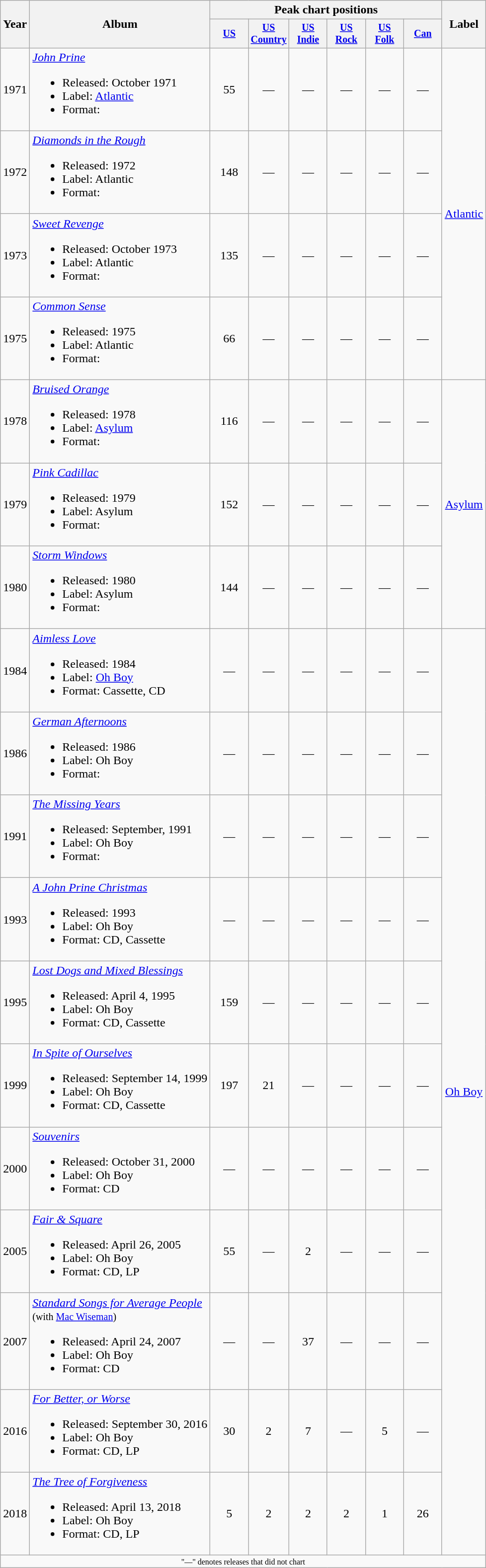<table class="wikitable" style="text-align:center;">
<tr>
<th rowspan="2">Year</th>
<th rowspan="2">Album</th>
<th colspan="6">Peak chart positions</th>
<th rowspan="2">Label</th>
</tr>
<tr style="font-size: smaller">
<th style="width:45px;"><a href='#'>US</a><br></th>
<th style="width:45px;"><a href='#'>US Country</a><br></th>
<th style="width:45px;"><a href='#'>US Indie</a><br></th>
<th style="width:45px;"><a href='#'>US<br> Rock</a><br></th>
<th style="width:45px;"><a href='#'>US<br> Folk</a><br></th>
<th style="width:45px;"><a href='#'>Can</a><br></th>
</tr>
<tr>
<td>1971</td>
<td style="text-align:left;"><em><a href='#'>John Prine</a></em><br><ul><li>Released: October 1971</li><li>Label: <a href='#'>Atlantic</a></li><li>Format:</li></ul></td>
<td>55</td>
<td>—</td>
<td>—</td>
<td>—</td>
<td>—</td>
<td>—</td>
<td rowspan="4"><a href='#'>Atlantic</a></td>
</tr>
<tr>
<td>1972</td>
<td style="text-align:left;"><em><a href='#'>Diamonds in the Rough</a></em><br><ul><li>Released: 1972</li><li>Label: Atlantic</li><li>Format:</li></ul></td>
<td>148</td>
<td>—</td>
<td>—</td>
<td>—</td>
<td>—</td>
<td>—</td>
</tr>
<tr>
<td>1973</td>
<td style="text-align:left;"><em><a href='#'>Sweet Revenge</a></em><br><ul><li>Released: October 1973</li><li>Label: Atlantic</li><li>Format:</li></ul></td>
<td>135</td>
<td>—</td>
<td>—</td>
<td>—</td>
<td>—</td>
<td>—</td>
</tr>
<tr>
<td>1975</td>
<td style="text-align:left;"><em><a href='#'>Common Sense</a></em><br><ul><li>Released: 1975</li><li>Label: Atlantic</li><li>Format:</li></ul></td>
<td>66</td>
<td>—</td>
<td>—</td>
<td>—</td>
<td>—</td>
<td>—</td>
</tr>
<tr>
<td>1978</td>
<td style="text-align:left;"><em><a href='#'>Bruised Orange</a></em><br><ul><li>Released: 1978</li><li>Label: <a href='#'>Asylum</a></li><li>Format:</li></ul></td>
<td>116</td>
<td>—</td>
<td>—</td>
<td>—</td>
<td>—</td>
<td>—</td>
<td rowspan="3"><a href='#'>Asylum</a></td>
</tr>
<tr>
<td>1979</td>
<td style="text-align:left;"><em><a href='#'>Pink Cadillac</a></em><br><ul><li>Released: 1979</li><li>Label: Asylum</li><li>Format:</li></ul></td>
<td>152</td>
<td>—</td>
<td>—</td>
<td>—</td>
<td>—</td>
<td>—</td>
</tr>
<tr>
<td>1980</td>
<td style="text-align:left;"><em><a href='#'>Storm Windows</a></em><br><ul><li>Released: 1980</li><li>Label: Asylum</li><li>Format:</li></ul></td>
<td>144</td>
<td>—</td>
<td>—</td>
<td>—</td>
<td>—</td>
<td>—</td>
</tr>
<tr>
<td>1984</td>
<td style="text-align:left;"><em><a href='#'>Aimless Love</a></em><br><ul><li>Released: 1984</li><li>Label: <a href='#'>Oh Boy</a></li><li>Format: Cassette, CD</li></ul></td>
<td>—</td>
<td>—</td>
<td>—</td>
<td>—</td>
<td>—</td>
<td>—</td>
<td rowspan="11"><a href='#'>Oh Boy</a></td>
</tr>
<tr>
<td>1986</td>
<td style="text-align:left;"><em><a href='#'>German Afternoons</a></em><br><ul><li>Released: 1986</li><li>Label: Oh Boy</li><li>Format:</li></ul></td>
<td>—</td>
<td>—</td>
<td>—</td>
<td>—</td>
<td>—</td>
<td>—</td>
</tr>
<tr>
<td>1991</td>
<td style="text-align:left;"><em><a href='#'>The Missing Years</a></em><br><ul><li>Released: September, 1991</li><li>Label: Oh Boy</li><li>Format:</li></ul></td>
<td>—</td>
<td>—</td>
<td>—</td>
<td>—</td>
<td>—</td>
<td>—</td>
</tr>
<tr>
<td>1993</td>
<td style="text-align:left;"><em><a href='#'>A John Prine Christmas</a></em><br><ul><li>Released: 1993</li><li>Label: Oh Boy</li><li>Format: CD, Cassette</li></ul></td>
<td>—</td>
<td>—</td>
<td>—</td>
<td>—</td>
<td>—</td>
<td>—</td>
</tr>
<tr>
<td>1995</td>
<td style="text-align:left;"><em><a href='#'>Lost Dogs and Mixed Blessings</a></em><br><ul><li>Released: April 4, 1995</li><li>Label: Oh Boy</li><li>Format: CD, Cassette</li></ul></td>
<td>159</td>
<td>—</td>
<td>—</td>
<td>—</td>
<td>—</td>
<td>—</td>
</tr>
<tr>
<td>1999</td>
<td style="text-align:left;"><em><a href='#'>In Spite of Ourselves</a></em><br><ul><li>Released: September 14, 1999</li><li>Label: Oh Boy</li><li>Format: CD, Cassette</li></ul></td>
<td>197</td>
<td>21</td>
<td>—</td>
<td>—</td>
<td>—</td>
<td>—</td>
</tr>
<tr>
<td>2000</td>
<td style="text-align:left;"><em><a href='#'>Souvenirs</a></em><br><ul><li>Released: October 31, 2000</li><li>Label: Oh Boy</li><li>Format: CD</li></ul></td>
<td>—</td>
<td>—</td>
<td>—</td>
<td>—</td>
<td>—</td>
<td>—</td>
</tr>
<tr>
<td>2005</td>
<td style="text-align:left;"><em><a href='#'>Fair & Square</a></em><br><ul><li>Released: April 26, 2005</li><li>Label: Oh Boy</li><li>Format: CD, LP</li></ul></td>
<td>55</td>
<td>—</td>
<td>2</td>
<td>—</td>
<td>—</td>
<td>—</td>
</tr>
<tr>
<td>2007</td>
<td style="text-align:left;"><em><a href='#'>Standard Songs for Average People</a></em><br><small>(with <a href='#'>Mac Wiseman</a>)</small><br><ul><li>Released: April 24, 2007</li><li>Label: Oh Boy</li><li>Format: CD</li></ul></td>
<td>—</td>
<td>—</td>
<td>37</td>
<td>—</td>
<td>—</td>
<td>—</td>
</tr>
<tr>
<td>2016</td>
<td style="text-align:left;"><em><a href='#'>For Better, or Worse</a></em><br><ul><li>Released: September 30, 2016</li><li>Label: Oh Boy</li><li>Format: CD, LP</li></ul></td>
<td>30</td>
<td>2</td>
<td>7</td>
<td>—</td>
<td>5</td>
<td>—</td>
</tr>
<tr>
<td>2018</td>
<td style="text-align:left;"><em><a href='#'>The Tree of Forgiveness</a></em><br><ul><li>Released: April 13, 2018</li><li>Label: Oh Boy</li><li>Format: CD, LP</li></ul></td>
<td>5</td>
<td>2</td>
<td>2</td>
<td>2</td>
<td>1</td>
<td>26</td>
</tr>
<tr>
<td colspan="9" style="font-size:8pt">"—" denotes releases that did not chart</td>
</tr>
</table>
